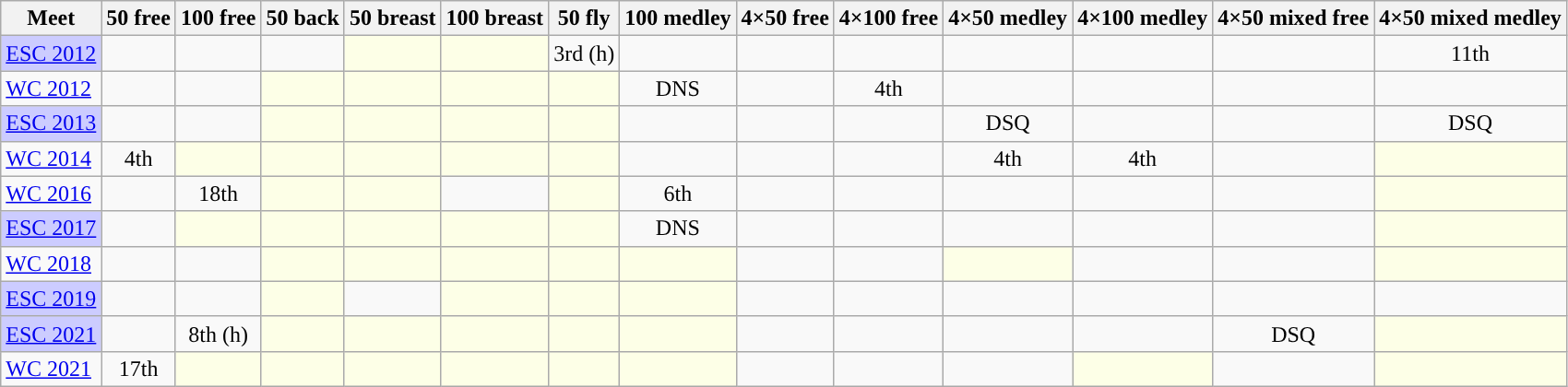<table class="sortable wikitable">
<tr>
<th>Meet</th>
<th class="unsortable">50 free</th>
<th class="unsortable">100 free</th>
<th class="unsortable">50 back</th>
<th class="unsortable">50 breast</th>
<th class="unsortable">100 breast</th>
<th class="unsortable">50 fly</th>
<th class="unsortable">100 medley</th>
<th class="unsortable">4×50 free</th>
<th class="unsortable">4×100 free</th>
<th class="unsortable">4×50 medley</th>
<th class="unsortable">4×100 medley</th>
<th class="unsortable">4×50 mixed free</th>
<th class="unsortable">4×50 mixed medley</th>
</tr>
<tr>
<td style="background:#ccccff"><a href='#'>ESC 2012</a></td>
<td align="center"></td>
<td align="center"></td>
<td align="center"></td>
<td style="background:#fdffe7"></td>
<td style="background:#fdffe7"></td>
<td align="center">3rd (h)</td>
<td align="center"></td>
<td align="center"></td>
<td></td>
<td align="center"></td>
<td></td>
<td align="center"></td>
<td align="center">11th</td>
</tr>
<tr>
<td><a href='#'>WC 2012</a></td>
<td align="center"></td>
<td align="center"></td>
<td style="background:#fdffe7"></td>
<td style="background:#fdffe7"></td>
<td style="background:#fdffe7"></td>
<td style="background:#fdffe7"></td>
<td align="center">DNS</td>
<td></td>
<td align="center">4th</td>
<td></td>
<td align="center"></td>
<td></td>
<td></td>
</tr>
<tr>
<td style="background:#ccccff"><a href='#'>ESC 2013</a></td>
<td align="center"></td>
<td align="center"></td>
<td style="background:#fdffe7"></td>
<td style="background:#fdffe7"></td>
<td style="background:#fdffe7"></td>
<td style="background:#fdffe7"></td>
<td align="center"></td>
<td align="center"></td>
<td></td>
<td align="center">DSQ</td>
<td></td>
<td align="center"></td>
<td align="center">DSQ</td>
</tr>
<tr>
<td><a href='#'>WC 2014</a></td>
<td align="center">4th</td>
<td style="background:#fdffe7"></td>
<td style="background:#fdffe7"></td>
<td style="background:#fdffe7"></td>
<td style="background:#fdffe7"></td>
<td style="background:#fdffe7"></td>
<td align="center"></td>
<td align="center"></td>
<td align="center"></td>
<td align="center">4th</td>
<td align="center">4th</td>
<td align="center"></td>
<td style="background:#fdffe7"></td>
</tr>
<tr>
<td><a href='#'>WC 2016</a></td>
<td align="center"></td>
<td align="center">18th</td>
<td style="background:#fdffe7"></td>
<td style="background:#fdffe7"></td>
<td align="center"></td>
<td style="background:#fdffe7"></td>
<td align="center">6th</td>
<td align="center"></td>
<td align="center"></td>
<td align="center"></td>
<td align="center"></td>
<td align="center"></td>
<td style="background:#fdffe7"></td>
</tr>
<tr>
<td style="background:#ccccff"><a href='#'>ESC 2017</a></td>
<td align="center"></td>
<td style="background:#fdffe7"></td>
<td style="background:#fdffe7"></td>
<td style="background:#fdffe7"></td>
<td style="background:#fdffe7"></td>
<td style="background:#fdffe7"></td>
<td align="center">DNS</td>
<td align="center"></td>
<td></td>
<td align="center"></td>
<td></td>
<td align="center"></td>
<td style="background:#fdffe7"></td>
</tr>
<tr>
<td><a href='#'>WC 2018</a></td>
<td align="center"></td>
<td align="center"></td>
<td style="background:#fdffe7"></td>
<td style="background:#fdffe7"></td>
<td style="background:#fdffe7"></td>
<td style="background:#fdffe7"></td>
<td style="background:#fdffe7"></td>
<td align="center"></td>
<td align="center"></td>
<td style="background:#fdffe7"></td>
<td align="center"></td>
<td align="center"></td>
<td style="background:#fdffe7"></td>
</tr>
<tr>
<td style="background:#ccccff"><a href='#'>ESC 2019</a></td>
<td align="center"></td>
<td align="center"></td>
<td style="background:#fdffe7"></td>
<td align="center"></td>
<td style="background:#fdffe7"></td>
<td style="background:#fdffe7"></td>
<td style="background:#fdffe7"></td>
<td align="center"></td>
<td></td>
<td align="center"></td>
<td></td>
<td align="center"></td>
<td align="center"></td>
</tr>
<tr>
<td style="background:#ccccff"><a href='#'>ESC 2021</a></td>
<td align="center"></td>
<td align="center">8th (h)</td>
<td style="background:#fdffe7"></td>
<td style="background:#fdffe7"></td>
<td style="background:#fdffe7"></td>
<td style="background:#fdffe7"></td>
<td style="background:#fdffe7"></td>
<td align="center"></td>
<td></td>
<td align="center"></td>
<td></td>
<td align="center">DSQ</td>
<td style="background:#fdffe7"></td>
</tr>
<tr>
<td><a href='#'>WC 2021</a></td>
<td align="center">17th</td>
<td style="background:#fdffe7"></td>
<td style="background:#fdffe7"></td>
<td style="background:#fdffe7"></td>
<td style="background:#fdffe7"></td>
<td style="background:#fdffe7"></td>
<td style="background:#fdffe7"></td>
<td align="center"></td>
<td align="center"></td>
<td align="center"></td>
<td style="background:#fdffe7"></td>
<td align="center"></td>
<td style="background:#fdffe7"></td>
</tr>
</table>
